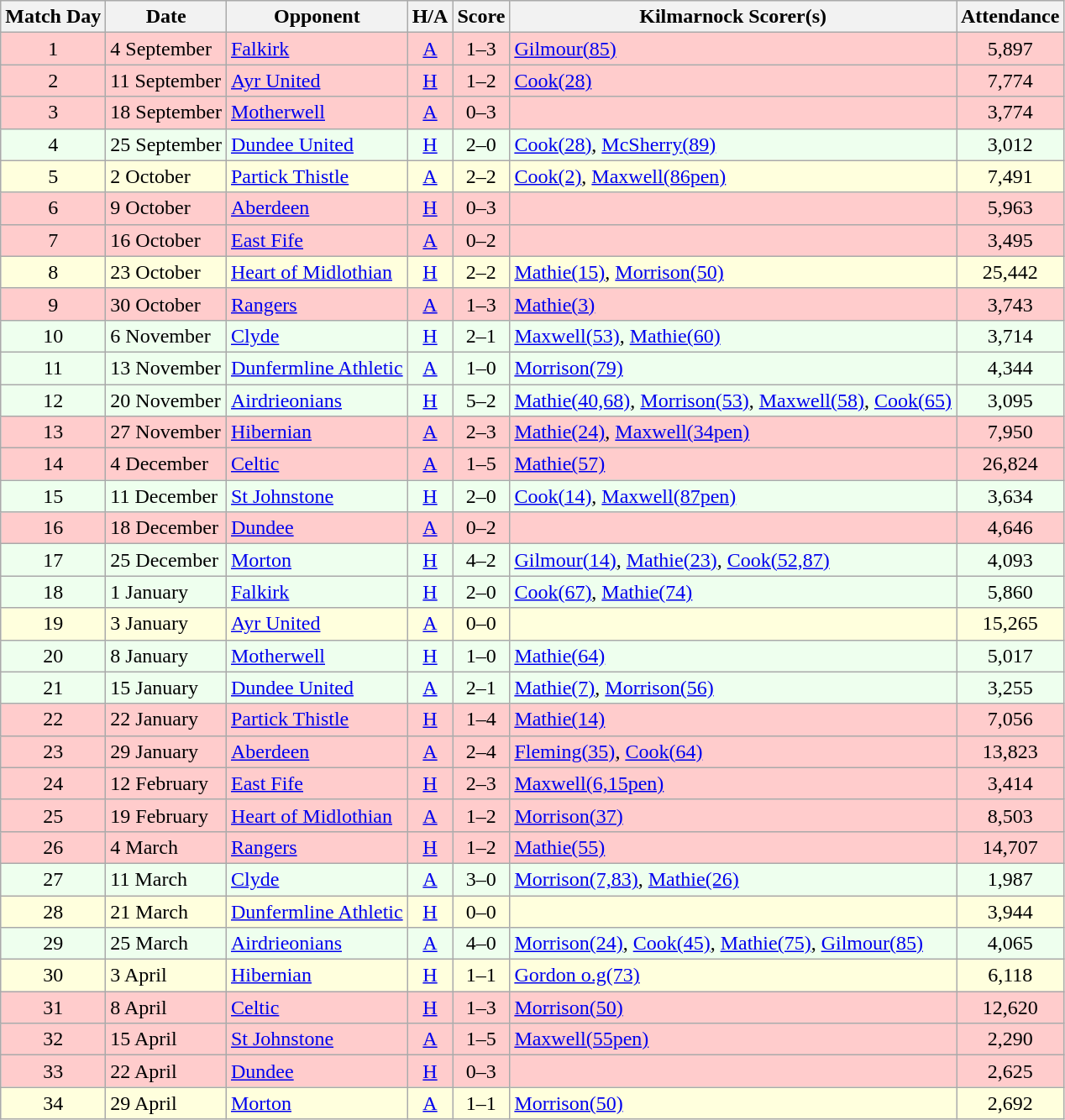<table class="wikitable" style="text-align:center">
<tr>
<th>Match Day</th>
<th>Date</th>
<th>Opponent</th>
<th>H/A</th>
<th>Score</th>
<th>Kilmarnock Scorer(s)</th>
<th>Attendance</th>
</tr>
<tr bgcolor=#FFCCCC>
<td>1</td>
<td align=left>4 September</td>
<td align=left><a href='#'>Falkirk</a></td>
<td><a href='#'>A</a></td>
<td>1–3</td>
<td align=left><a href='#'>Gilmour(85)</a></td>
<td>5,897</td>
</tr>
<tr bgcolor=#FFCCCC>
<td>2</td>
<td align=left>11 September</td>
<td align=left><a href='#'>Ayr United</a></td>
<td><a href='#'>H</a></td>
<td>1–2</td>
<td align=left><a href='#'>Cook(28)</a></td>
<td>7,774</td>
</tr>
<tr bgcolor=#FFCCCC>
<td>3</td>
<td align=left>18 September</td>
<td align=left><a href='#'>Motherwell</a></td>
<td><a href='#'>A</a></td>
<td>0–3</td>
<td align=left></td>
<td>3,774</td>
</tr>
<tr bgcolor=#EEFFEE>
<td>4</td>
<td align=left>25 September</td>
<td align=left><a href='#'>Dundee United</a></td>
<td><a href='#'>H</a></td>
<td>2–0</td>
<td align=left><a href='#'>Cook(28)</a>, <a href='#'>McSherry(89)</a></td>
<td>3,012</td>
</tr>
<tr bgcolor=#FFFFDD>
<td>5</td>
<td align=left>2 October</td>
<td align=left><a href='#'>Partick Thistle</a></td>
<td><a href='#'>A</a></td>
<td>2–2</td>
<td align=left><a href='#'>Cook(2)</a>, <a href='#'>Maxwell(86pen)</a></td>
<td>7,491</td>
</tr>
<tr bgcolor=#FFCCCC>
<td>6</td>
<td align=left>9 October</td>
<td align=left><a href='#'>Aberdeen</a></td>
<td><a href='#'>H</a></td>
<td>0–3</td>
<td align=left></td>
<td>5,963</td>
</tr>
<tr bgcolor=#FFCCCC>
<td>7</td>
<td align=left>16 October</td>
<td align=left><a href='#'>East Fife</a></td>
<td><a href='#'>A</a></td>
<td>0–2</td>
<td align=left></td>
<td>3,495</td>
</tr>
<tr bgcolor=#FFFFDD>
<td>8</td>
<td align=left>23 October</td>
<td align=left><a href='#'>Heart of Midlothian</a></td>
<td><a href='#'>H</a></td>
<td>2–2</td>
<td align=left><a href='#'>Mathie(15)</a>, <a href='#'>Morrison(50)</a></td>
<td>25,442</td>
</tr>
<tr bgcolor=#FFCCCC>
<td>9</td>
<td align=left>30 October</td>
<td align=left><a href='#'>Rangers</a></td>
<td><a href='#'>A</a></td>
<td>1–3</td>
<td align=left><a href='#'>Mathie(3)</a></td>
<td>3,743</td>
</tr>
<tr bgcolor=#EEFFEE>
<td>10</td>
<td align=left>6 November</td>
<td align=left><a href='#'>Clyde</a></td>
<td><a href='#'>H</a></td>
<td>2–1</td>
<td align=left><a href='#'>Maxwell(53)</a>, <a href='#'>Mathie(60)</a></td>
<td>3,714</td>
</tr>
<tr bgcolor=#EEFFEE>
<td>11</td>
<td align=left>13 November</td>
<td align=left><a href='#'>Dunfermline Athletic</a></td>
<td><a href='#'>A</a></td>
<td>1–0</td>
<td align=left><a href='#'>Morrison(79)</a></td>
<td>4,344</td>
</tr>
<tr bgcolor=#EEFFEE>
<td>12</td>
<td align=left>20 November</td>
<td align=left><a href='#'>Airdrieonians</a></td>
<td><a href='#'>H</a></td>
<td>5–2</td>
<td align=left><a href='#'>Mathie(40,68)</a>, <a href='#'>Morrison(53)</a>, <a href='#'>Maxwell(58)</a>, <a href='#'>Cook(65)</a></td>
<td>3,095</td>
</tr>
<tr bgcolor=#FFCCCC>
<td>13</td>
<td align=left>27 November</td>
<td align=left><a href='#'>Hibernian</a></td>
<td><a href='#'>A</a></td>
<td>2–3</td>
<td align=left><a href='#'>Mathie(24)</a>, <a href='#'>Maxwell(34pen)</a></td>
<td>7,950</td>
</tr>
<tr bgcolor=#FFCCCC>
<td>14</td>
<td align=left>4 December</td>
<td align=left><a href='#'>Celtic</a></td>
<td><a href='#'>A</a></td>
<td>1–5</td>
<td align=left><a href='#'>Mathie(57)</a></td>
<td>26,824</td>
</tr>
<tr bgcolor=#EEFFEE>
<td>15</td>
<td align=left>11 December</td>
<td align=left><a href='#'>St Johnstone</a></td>
<td><a href='#'>H</a></td>
<td>2–0</td>
<td align=left><a href='#'>Cook(14)</a>, <a href='#'>Maxwell(87pen)</a></td>
<td>3,634</td>
</tr>
<tr bgcolor=#FFCCCC>
<td>16</td>
<td align=left>18 December</td>
<td align=left><a href='#'>Dundee</a></td>
<td><a href='#'>A</a></td>
<td>0–2</td>
<td align=left></td>
<td>4,646</td>
</tr>
<tr bgcolor=#EEFFEE>
<td>17</td>
<td align=left>25 December</td>
<td align=left><a href='#'>Morton</a></td>
<td><a href='#'>H</a></td>
<td>4–2</td>
<td align=left><a href='#'>Gilmour(14)</a>, <a href='#'>Mathie(23)</a>, <a href='#'>Cook(52,87)</a></td>
<td>4,093</td>
</tr>
<tr bgcolor=#EEFFEE>
<td>18</td>
<td align=left>1 January</td>
<td align=left><a href='#'>Falkirk</a></td>
<td><a href='#'>H</a></td>
<td>2–0</td>
<td align=left><a href='#'>Cook(67)</a>, <a href='#'>Mathie(74)</a></td>
<td>5,860</td>
</tr>
<tr bgcolor=#FFFFDD>
<td>19</td>
<td align=left>3 January</td>
<td align=left><a href='#'>Ayr United</a></td>
<td><a href='#'>A</a></td>
<td>0–0</td>
<td align=left></td>
<td>15,265</td>
</tr>
<tr bgcolor=#EEFFEE>
<td>20</td>
<td align=left>8 January</td>
<td align=left><a href='#'>Motherwell</a></td>
<td><a href='#'>H</a></td>
<td>1–0</td>
<td align=left><a href='#'>Mathie(64)</a></td>
<td>5,017</td>
</tr>
<tr bgcolor=#EEFFEE>
<td>21</td>
<td align=left>15 January</td>
<td align=left><a href='#'>Dundee United</a></td>
<td><a href='#'>A</a></td>
<td>2–1</td>
<td align=left><a href='#'>Mathie(7)</a>, <a href='#'>Morrison(56)</a></td>
<td>3,255</td>
</tr>
<tr bgcolor=#FFCCCC>
<td>22</td>
<td align=left>22 January</td>
<td align=left><a href='#'>Partick Thistle</a></td>
<td><a href='#'>H</a></td>
<td>1–4</td>
<td align=left><a href='#'>Mathie(14)</a></td>
<td>7,056</td>
</tr>
<tr bgcolor=#FFCCCC>
<td>23</td>
<td align=left>29 January</td>
<td align=left><a href='#'>Aberdeen</a></td>
<td><a href='#'>A</a></td>
<td>2–4</td>
<td align=left><a href='#'>Fleming(35)</a>, <a href='#'>Cook(64)</a></td>
<td>13,823</td>
</tr>
<tr bgcolor=#FFCCCC>
<td>24</td>
<td align=left>12 February</td>
<td align=left><a href='#'>East Fife</a></td>
<td><a href='#'>H</a></td>
<td>2–3</td>
<td align=left><a href='#'>Maxwell(6,15pen)</a></td>
<td>3,414</td>
</tr>
<tr bgcolor=#FFCCCC>
<td>25</td>
<td align=left>19 February</td>
<td align=left><a href='#'>Heart of Midlothian</a></td>
<td><a href='#'>A</a></td>
<td>1–2</td>
<td align=left><a href='#'>Morrison(37)</a></td>
<td>8,503</td>
</tr>
<tr bgcolor=#FFCCCC>
<td>26</td>
<td align=left>4 March</td>
<td align=left><a href='#'>Rangers</a></td>
<td><a href='#'>H</a></td>
<td>1–2</td>
<td align=left><a href='#'>Mathie(55)</a></td>
<td>14,707</td>
</tr>
<tr bgcolor=#EEFFEE>
<td>27</td>
<td align=left>11 March</td>
<td align=left><a href='#'>Clyde</a></td>
<td><a href='#'>A</a></td>
<td>3–0</td>
<td align=left><a href='#'>Morrison(7,83)</a>, <a href='#'>Mathie(26)</a></td>
<td>1,987</td>
</tr>
<tr bgcolor=#FFFFDD>
<td>28</td>
<td align=left>21 March</td>
<td align=left><a href='#'>Dunfermline Athletic</a></td>
<td><a href='#'>H</a></td>
<td>0–0</td>
<td align=left></td>
<td>3,944</td>
</tr>
<tr bgcolor=#EEFFEE>
<td>29</td>
<td align=left>25 March</td>
<td align=left><a href='#'>Airdrieonians</a></td>
<td><a href='#'>A</a></td>
<td>4–0</td>
<td align=left><a href='#'>Morrison(24)</a>, <a href='#'>Cook(45)</a>, <a href='#'>Mathie(75)</a>, <a href='#'>Gilmour(85)</a></td>
<td>4,065</td>
</tr>
<tr bgcolor=#FFFFDD>
<td>30</td>
<td align=left>3 April</td>
<td align=left><a href='#'>Hibernian</a></td>
<td><a href='#'>H</a></td>
<td>1–1</td>
<td align=left><a href='#'>Gordon o.g(73)</a></td>
<td>6,118</td>
</tr>
<tr bgcolor=#FFCCCC>
<td>31</td>
<td align=left>8 April</td>
<td align=left><a href='#'>Celtic</a></td>
<td><a href='#'>H</a></td>
<td>1–3</td>
<td align=left><a href='#'>Morrison(50)</a></td>
<td>12,620</td>
</tr>
<tr bgcolor=#FFCCCC>
<td>32</td>
<td align=left>15 April</td>
<td align=left><a href='#'>St Johnstone</a></td>
<td><a href='#'>A</a></td>
<td>1–5</td>
<td align=left><a href='#'>Maxwell(55pen)</a></td>
<td>2,290</td>
</tr>
<tr bgcolor=#FFCCCC>
<td>33</td>
<td align=left>22 April</td>
<td align=left><a href='#'>Dundee</a></td>
<td><a href='#'>H</a></td>
<td>0–3</td>
<td align=left></td>
<td>2,625</td>
</tr>
<tr bgcolor=#FFFFDD>
<td>34</td>
<td align=left>29 April</td>
<td align=left><a href='#'>Morton</a></td>
<td><a href='#'>A</a></td>
<td>1–1</td>
<td align=left><a href='#'>Morrison(50)</a></td>
<td>2,692</td>
</tr>
</table>
